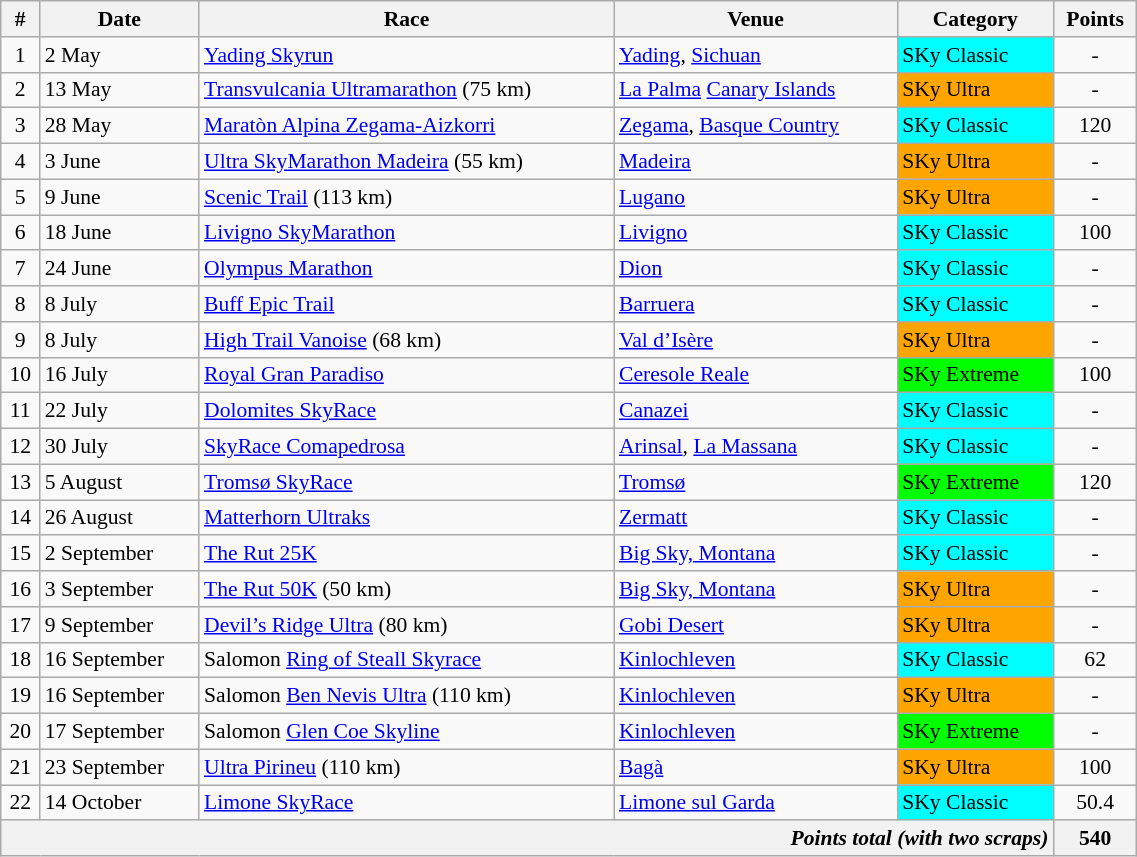<table class="wikitable" width=60% style="font-size:90%; text-align:left;">
<tr>
<th>#</th>
<th>Date</th>
<th>Race</th>
<th>Venue</th>
<th>Category</th>
<th>Points</th>
</tr>
<tr>
<td align=center>1</td>
<td>2 May</td>
<td><a href='#'>Yading Skyrun</a></td>
<td> <a href='#'>Yading</a>, <a href='#'>Sichuan</a></td>
<td bgcolor=aqua>SKy Classic</td>
<td align=center>-</td>
</tr>
<tr>
<td align=center>2</td>
<td>13 May</td>
<td><a href='#'>Transvulcania Ultramarathon</a> (75 km)</td>
<td> <a href='#'>La Palma</a> <a href='#'>Canary Islands</a></td>
<td bgcolor=orange>SKy Ultra</td>
<td align=center>-</td>
</tr>
<tr>
<td align=center>3</td>
<td>28 May</td>
<td><a href='#'>Maratòn Alpina Zegama-Aizkorri</a></td>
<td> <a href='#'>Zegama</a>, <a href='#'>Basque Country</a></td>
<td bgcolor=aqua>SKy Classic</td>
<td align=center>120</td>
</tr>
<tr>
<td align=center>4</td>
<td>3 June</td>
<td><a href='#'>Ultra SkyMarathon Madeira</a> (55 km)</td>
<td> <a href='#'>Madeira</a></td>
<td bgcolor=orange>SKy Ultra</td>
<td align=center>-</td>
</tr>
<tr>
<td align=center>5</td>
<td>9 June</td>
<td><a href='#'>Scenic Trail</a> (113 km)</td>
<td> <a href='#'>Lugano</a></td>
<td bgcolor=orange>SKy Ultra</td>
<td align=center>-</td>
</tr>
<tr>
<td align=center>6</td>
<td>18 June</td>
<td><a href='#'>Livigno SkyMarathon</a></td>
<td> <a href='#'>Livigno</a></td>
<td bgcolor=aqua>SKy Classic</td>
<td align=center>100</td>
</tr>
<tr>
<td align=center>7</td>
<td>24 June</td>
<td><a href='#'>Olympus Marathon</a></td>
<td> <a href='#'>Dion</a></td>
<td bgcolor=aqua>SKy Classic</td>
<td align=center>-</td>
</tr>
<tr>
<td align=center>8</td>
<td>8 July</td>
<td><a href='#'>Buff Epic Trail</a></td>
<td> <a href='#'>Barruera</a></td>
<td bgcolor=aqua>SKy Classic</td>
<td align=center>-</td>
</tr>
<tr>
<td align=center>9</td>
<td>8 July</td>
<td><a href='#'>High Trail Vanoise</a> (68 km)</td>
<td> <a href='#'>Val d’Isère</a></td>
<td bgcolor=orange>SKy Ultra</td>
<td align=center>-</td>
</tr>
<tr>
<td align=center>10</td>
<td>16 July</td>
<td><a href='#'>Royal Gran Paradiso</a></td>
<td> <a href='#'>Ceresole Reale</a></td>
<td bgcolor=lime>SKy Extreme</td>
<td align=center>100</td>
</tr>
<tr>
<td align=center>11</td>
<td>22 July</td>
<td><a href='#'>Dolomites SkyRace</a></td>
<td> <a href='#'>Canazei</a></td>
<td bgcolor=aqua>SKy Classic</td>
<td align=center>-</td>
</tr>
<tr>
<td align=center>12</td>
<td>30 July</td>
<td><a href='#'>SkyRace Comapedrosa</a></td>
<td> <a href='#'>Arinsal</a>, <a href='#'>La Massana</a></td>
<td bgcolor=aqua>SKy Classic</td>
<td align=center>-</td>
</tr>
<tr>
<td align=center>13</td>
<td>5 August</td>
<td><a href='#'>Tromsø SkyRace</a></td>
<td> <a href='#'>Tromsø</a></td>
<td bgcolor=lime>SKy Extreme</td>
<td align=center>120</td>
</tr>
<tr>
<td align=center>14</td>
<td>26 August</td>
<td><a href='#'>Matterhorn Ultraks</a></td>
<td> <a href='#'>Zermatt</a></td>
<td bgcolor=aqua>SKy Classic</td>
<td align=center>-</td>
</tr>
<tr>
<td align=center>15</td>
<td>2 September</td>
<td><a href='#'>The Rut 25K</a></td>
<td> <a href='#'>Big Sky, Montana</a></td>
<td bgcolor=aqua>SKy Classic</td>
<td align=center>-</td>
</tr>
<tr>
<td align=center>16</td>
<td>3 September</td>
<td><a href='#'>The Rut 50K</a> (50 km)</td>
<td> <a href='#'>Big Sky, Montana</a></td>
<td bgcolor=orange>SKy Ultra</td>
<td align=center>-</td>
</tr>
<tr>
<td align=center>17</td>
<td>9 September</td>
<td><a href='#'>Devil’s Ridge Ultra</a> (80 km)</td>
<td> <a href='#'>Gobi Desert</a></td>
<td bgcolor=orange>SKy Ultra</td>
<td align=center>-</td>
</tr>
<tr>
<td align=center>18</td>
<td>16 September</td>
<td>Salomon <a href='#'>Ring of Steall Skyrace</a></td>
<td> <a href='#'>Kinlochleven</a></td>
<td bgcolor=aqua>SKy Classic</td>
<td align=center>62</td>
</tr>
<tr>
<td align=center>19</td>
<td>16 September</td>
<td>Salomon <a href='#'>Ben Nevis Ultra</a> (110 km)</td>
<td> <a href='#'>Kinlochleven</a></td>
<td bgcolor=orange>SKy Ultra</td>
<td align=center>-</td>
</tr>
<tr>
<td align=center>20</td>
<td>17 September</td>
<td>Salomon <a href='#'>Glen Coe Skyline</a></td>
<td> <a href='#'>Kinlochleven</a></td>
<td bgcolor=lime>SKy Extreme</td>
<td align=center>-</td>
</tr>
<tr>
<td align=center>21</td>
<td>23 September</td>
<td><a href='#'>Ultra Pirineu</a> (110 km)</td>
<td> <a href='#'>Bagà</a></td>
<td bgcolor=orange>SKy Ultra</td>
<td align=center>100</td>
</tr>
<tr>
<td align=center>22</td>
<td>14 October</td>
<td><a href='#'>Limone SkyRace</a></td>
<td> <a href='#'>Limone sul Garda</a></td>
<td bgcolor=aqua>SKy Classic</td>
<td align=center>50.4</td>
</tr>
<tr>
<th style=text-align:right colspan=5><em>Points total (with two scraps)</em></th>
<th align=center>540</th>
</tr>
</table>
